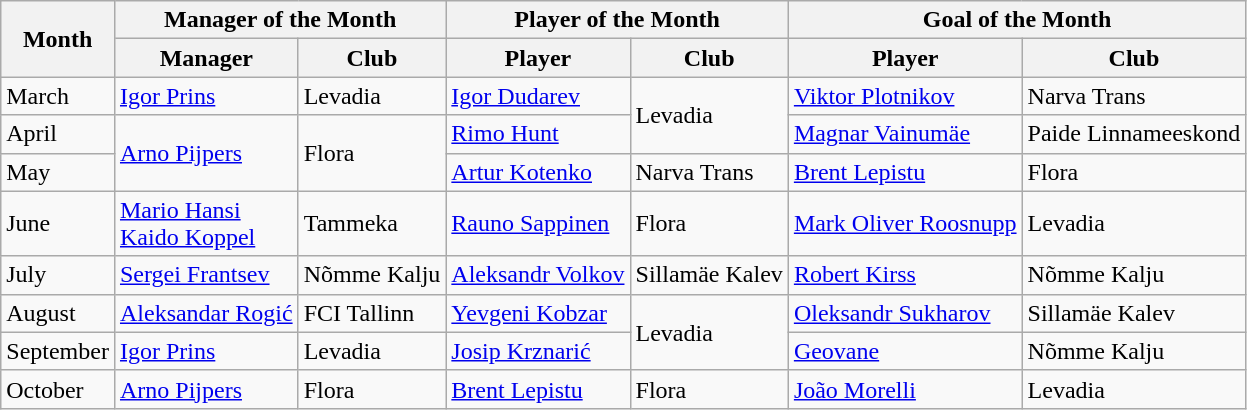<table class="wikitable">
<tr>
<th rowspan=2>Month</th>
<th colspan=2>Manager of the Month</th>
<th colspan=2>Player of the Month</th>
<th colspan=2>Goal of the Month</th>
</tr>
<tr>
<th>Manager</th>
<th>Club</th>
<th>Player</th>
<th>Club</th>
<th>Player</th>
<th>Club</th>
</tr>
<tr>
<td>March</td>
<td> <a href='#'>Igor Prins</a></td>
<td>Levadia</td>
<td> <a href='#'>Igor Dudarev</a></td>
<td rowspan=2>Levadia</td>
<td> <a href='#'>Viktor Plotnikov</a></td>
<td>Narva Trans</td>
</tr>
<tr>
<td>April</td>
<td rowspan=2> <a href='#'>Arno Pijpers</a></td>
<td rowspan=2>Flora</td>
<td> <a href='#'>Rimo Hunt</a></td>
<td> <a href='#'>Magnar Vainumäe</a></td>
<td>Paide Linnameeskond</td>
</tr>
<tr>
<td>May</td>
<td> <a href='#'>Artur Kotenko</a></td>
<td>Narva Trans</td>
<td> <a href='#'>Brent Lepistu</a></td>
<td>Flora</td>
</tr>
<tr>
<td>June</td>
<td> <a href='#'>Mario Hansi</a><br> <a href='#'>Kaido Koppel</a></td>
<td>Tammeka</td>
<td> <a href='#'>Rauno Sappinen</a></td>
<td>Flora</td>
<td> <a href='#'>Mark Oliver Roosnupp</a></td>
<td>Levadia</td>
</tr>
<tr>
<td>July</td>
<td> <a href='#'>Sergei Frantsev</a></td>
<td>Nõmme Kalju</td>
<td> <a href='#'>Aleksandr Volkov</a></td>
<td>Sillamäe Kalev</td>
<td> <a href='#'>Robert Kirss</a></td>
<td>Nõmme Kalju</td>
</tr>
<tr>
<td>August</td>
<td> <a href='#'>Aleksandar Rogić</a></td>
<td>FCI Tallinn</td>
<td> <a href='#'>Yevgeni Kobzar</a></td>
<td rowspan=2>Levadia</td>
<td> <a href='#'>Oleksandr Sukharov</a></td>
<td>Sillamäe Kalev</td>
</tr>
<tr>
<td>September</td>
<td> <a href='#'>Igor Prins</a></td>
<td>Levadia</td>
<td> <a href='#'>Josip Krznarić</a></td>
<td> <a href='#'>Geovane</a></td>
<td>Nõmme Kalju</td>
</tr>
<tr>
<td>October</td>
<td> <a href='#'>Arno Pijpers</a></td>
<td>Flora</td>
<td> <a href='#'>Brent Lepistu</a></td>
<td>Flora</td>
<td> <a href='#'>João Morelli</a></td>
<td>Levadia</td>
</tr>
</table>
